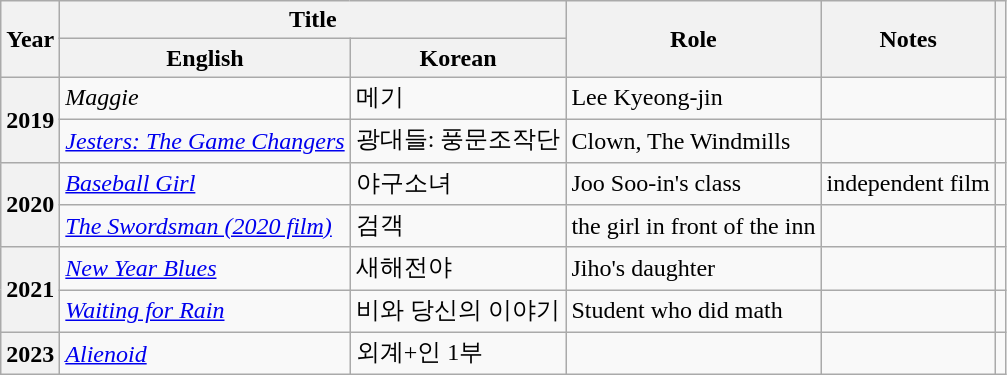<table class="wikitable sortable plainrowheaders">
<tr>
<th scope="col" rowspan="2">Year</th>
<th scope="col" colspan="2">Title</th>
<th scope="col" rowspan="2">Role</th>
<th scope="col" rowspan="2" class="unsortable">Notes</th>
<th rowspan="2" scope="col" class="unsortable"></th>
</tr>
<tr>
<th>English</th>
<th>Korean</th>
</tr>
<tr>
<th rowspan="2" scope="row">2019</th>
<td><em>Maggie</em></td>
<td>메기</td>
<td>Lee Kyeong-jin</td>
<td></td>
<td></td>
</tr>
<tr>
<td><em><a href='#'>Jesters: The Game Changers</a></em></td>
<td>광대들: 풍문조작단</td>
<td>Clown, The Windmills</td>
<td></td>
<td></td>
</tr>
<tr>
<th scope="row" rowspan="2">2020</th>
<td><em><a href='#'>Baseball Girl</a></em></td>
<td>야구소녀</td>
<td>Joo Soo-in's class</td>
<td>independent film</td>
<td></td>
</tr>
<tr>
<td><em><a href='#'>The Swordsman (2020 film)</a></em></td>
<td>검객</td>
<td>the girl in front of the inn</td>
<td></td>
<td></td>
</tr>
<tr>
<th scope="row" rowspan="2">2021</th>
<td><em><a href='#'>New Year Blues</a></em></td>
<td>새해전야</td>
<td>Jiho's daughter</td>
<td></td>
<td></td>
</tr>
<tr>
<td><em><a href='#'>Waiting for Rain</a></em></td>
<td>비와 당신의 이야기</td>
<td>Student who did math</td>
<td></td>
<td></td>
</tr>
<tr>
<th scope="row">2023</th>
<td><em><a href='#'>Alienoid</a></em></td>
<td>외계+인 1부</td>
<td></td>
<td></td>
<td></td>
</tr>
</table>
